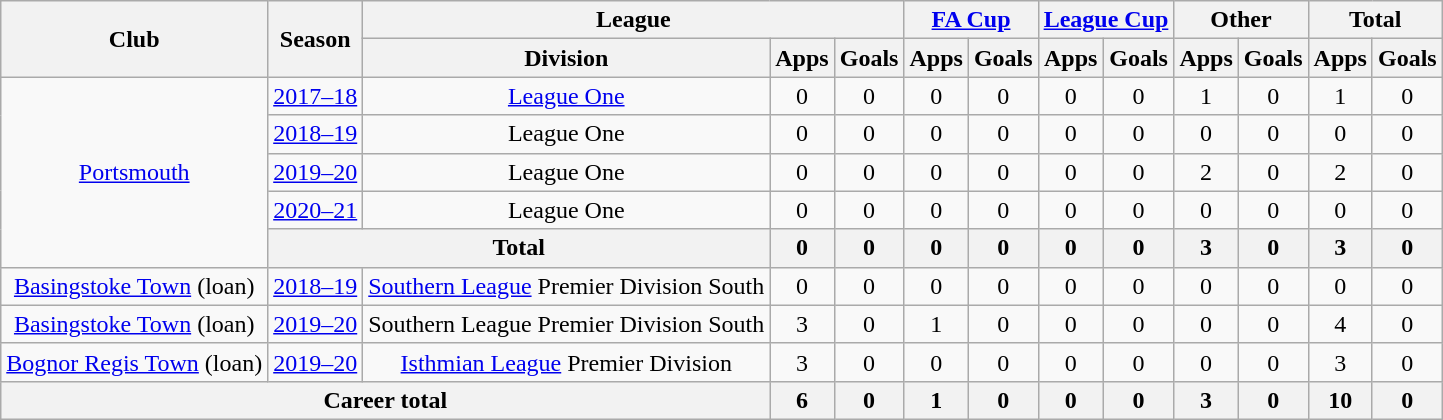<table class="wikitable" style="text-align: center;">
<tr>
<th rowspan="2">Club</th>
<th rowspan="2">Season</th>
<th colspan="3">League</th>
<th colspan="2"><a href='#'>FA Cup</a></th>
<th colspan="2"><a href='#'>League Cup</a></th>
<th colspan="2">Other</th>
<th colspan="2">Total</th>
</tr>
<tr>
<th>Division</th>
<th>Apps</th>
<th>Goals</th>
<th>Apps</th>
<th>Goals</th>
<th>Apps</th>
<th>Goals</th>
<th>Apps</th>
<th>Goals</th>
<th>Apps</th>
<th>Goals</th>
</tr>
<tr>
<td rowspan="5"><a href='#'>Portsmouth</a></td>
<td><a href='#'>2017–18</a></td>
<td><a href='#'>League One</a></td>
<td>0</td>
<td>0</td>
<td>0</td>
<td>0</td>
<td>0</td>
<td>0</td>
<td>1</td>
<td>0</td>
<td>1</td>
<td>0</td>
</tr>
<tr>
<td><a href='#'>2018–19</a></td>
<td>League One</td>
<td>0</td>
<td>0</td>
<td>0</td>
<td>0</td>
<td>0</td>
<td>0</td>
<td>0</td>
<td>0</td>
<td>0</td>
<td>0</td>
</tr>
<tr>
<td><a href='#'>2019–20</a></td>
<td>League One</td>
<td>0</td>
<td>0</td>
<td>0</td>
<td>0</td>
<td>0</td>
<td>0</td>
<td>2</td>
<td>0</td>
<td>2</td>
<td>0</td>
</tr>
<tr>
<td><a href='#'>2020–21</a></td>
<td>League One</td>
<td>0</td>
<td>0</td>
<td>0</td>
<td>0</td>
<td>0</td>
<td>0</td>
<td>0</td>
<td>0</td>
<td>0</td>
<td>0</td>
</tr>
<tr>
<th colspan="2">Total</th>
<th>0</th>
<th>0</th>
<th>0</th>
<th>0</th>
<th>0</th>
<th>0</th>
<th>3</th>
<th>0</th>
<th>3</th>
<th>0</th>
</tr>
<tr>
<td><a href='#'>Basingstoke Town</a> (loan)</td>
<td><a href='#'>2018–19</a></td>
<td><a href='#'>Southern League</a> Premier Division South</td>
<td>0</td>
<td>0</td>
<td>0</td>
<td>0</td>
<td>0</td>
<td>0</td>
<td>0</td>
<td>0</td>
<td>0</td>
<td>0</td>
</tr>
<tr>
<td><a href='#'>Basingstoke Town</a> (loan)</td>
<td><a href='#'>2019–20</a></td>
<td>Southern League Premier Division South</td>
<td>3</td>
<td>0</td>
<td>1</td>
<td>0</td>
<td>0</td>
<td>0</td>
<td>0</td>
<td>0</td>
<td>4</td>
<td>0</td>
</tr>
<tr>
<td><a href='#'>Bognor Regis Town</a> (loan)</td>
<td><a href='#'>2019–20</a></td>
<td><a href='#'>Isthmian League</a> Premier Division</td>
<td>3</td>
<td>0</td>
<td>0</td>
<td>0</td>
<td>0</td>
<td>0</td>
<td>0</td>
<td>0</td>
<td>3</td>
<td>0</td>
</tr>
<tr>
<th colspan="3">Career total</th>
<th>6</th>
<th>0</th>
<th>1</th>
<th>0</th>
<th>0</th>
<th>0</th>
<th>3</th>
<th>0</th>
<th>10</th>
<th>0</th>
</tr>
</table>
